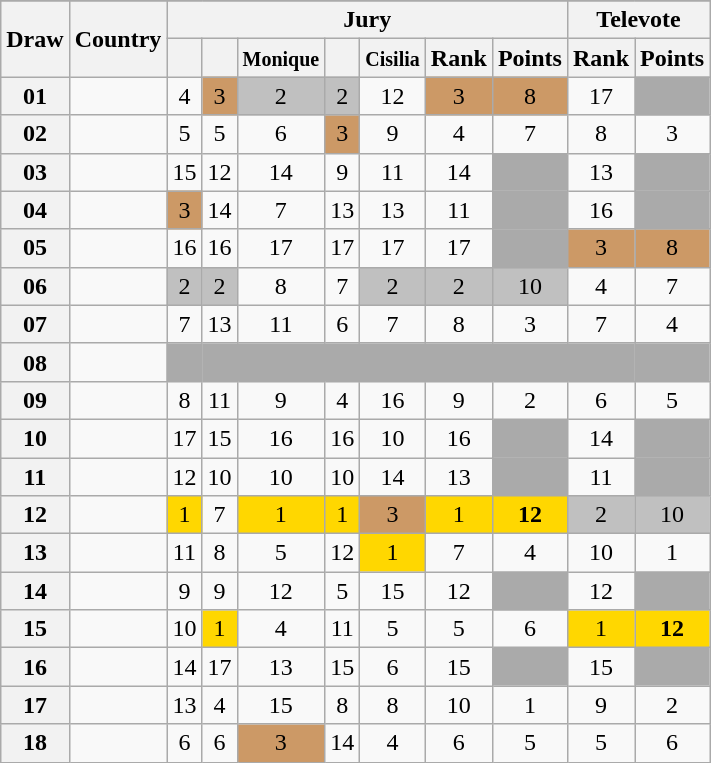<table class="sortable wikitable collapsible plainrowheaders" style="text-align:center;">
<tr>
</tr>
<tr>
<th scope="col" rowspan="2">Draw</th>
<th scope="col" rowspan="2">Country</th>
<th scope="col" colspan="7">Jury</th>
<th scope="col" colspan="2">Televote</th>
</tr>
<tr>
<th scope="col"><small></small></th>
<th scope="col"><small></small></th>
<th scope="col"><small>Monique</small></th>
<th scope="col"><small></small></th>
<th scope="col"><small>Cisilia</small></th>
<th scope="col">Rank</th>
<th scope="col">Points</th>
<th scope="col">Rank</th>
<th scope="col">Points</th>
</tr>
<tr>
<th scope="row" style="text-align:center;">01</th>
<td style="text-align:left;"></td>
<td>4</td>
<td style="background:#CC9966;">3</td>
<td style="background:silver;">2</td>
<td style="background:silver;">2</td>
<td>12</td>
<td style="background:#CC9966;">3</td>
<td style="background:#CC9966;">8</td>
<td>17</td>
<td style="background:#AAAAAA;"></td>
</tr>
<tr>
<th scope="row" style="text-align:center;">02</th>
<td style="text-align:left;"></td>
<td>5</td>
<td>5</td>
<td>6</td>
<td style="background:#CC9966;">3</td>
<td>9</td>
<td>4</td>
<td>7</td>
<td>8</td>
<td>3</td>
</tr>
<tr>
<th scope="row" style="text-align:center;">03</th>
<td style="text-align:left;"></td>
<td>15</td>
<td>12</td>
<td>14</td>
<td>9</td>
<td>11</td>
<td>14</td>
<td style="background:#AAAAAA;"></td>
<td>13</td>
<td style="background:#AAAAAA;"></td>
</tr>
<tr>
<th scope="row" style="text-align:center;">04</th>
<td style="text-align:left;"></td>
<td style="background:#CC9966;">3</td>
<td>14</td>
<td>7</td>
<td>13</td>
<td>13</td>
<td>11</td>
<td style="background:#AAAAAA;"></td>
<td>16</td>
<td style="background:#AAAAAA;"></td>
</tr>
<tr>
<th scope="row" style="text-align:center;">05</th>
<td style="text-align:left;"></td>
<td>16</td>
<td>16</td>
<td>17</td>
<td>17</td>
<td>17</td>
<td>17</td>
<td style="background:#AAAAAA;"></td>
<td style="background:#CC9966;">3</td>
<td style="background:#CC9966;">8</td>
</tr>
<tr>
<th scope="row" style="text-align:center;">06</th>
<td style="text-align:left;"></td>
<td style="background:silver;">2</td>
<td style="background:silver;">2</td>
<td>8</td>
<td>7</td>
<td style="background:silver;">2</td>
<td style="background:silver;">2</td>
<td style="background:silver;">10</td>
<td>4</td>
<td>7</td>
</tr>
<tr>
<th scope="row" style="text-align:center;">07</th>
<td style="text-align:left;"></td>
<td>7</td>
<td>13</td>
<td>11</td>
<td>6</td>
<td>7</td>
<td>8</td>
<td>3</td>
<td>7</td>
<td>4</td>
</tr>
<tr class="sortbottom">
<th scope="row" style="text-align:center;">08</th>
<td style="text-align:left;"></td>
<td style="background:#AAAAAA;"></td>
<td style="background:#AAAAAA;"></td>
<td style="background:#AAAAAA;"></td>
<td style="background:#AAAAAA;"></td>
<td style="background:#AAAAAA;"></td>
<td style="background:#AAAAAA;"></td>
<td style="background:#AAAAAA;"></td>
<td style="background:#AAAAAA;"></td>
<td style="background:#AAAAAA;"></td>
</tr>
<tr>
<th scope="row" style="text-align:center;">09</th>
<td style="text-align:left;"></td>
<td>8</td>
<td>11</td>
<td>9</td>
<td>4</td>
<td>16</td>
<td>9</td>
<td>2</td>
<td>6</td>
<td>5</td>
</tr>
<tr>
<th scope="row" style="text-align:center;">10</th>
<td style="text-align:left;"></td>
<td>17</td>
<td>15</td>
<td>16</td>
<td>16</td>
<td>10</td>
<td>16</td>
<td style="background:#AAAAAA;"></td>
<td>14</td>
<td style="background:#AAAAAA;"></td>
</tr>
<tr>
<th scope="row" style="text-align:center;">11</th>
<td style="text-align:left;"></td>
<td>12</td>
<td>10</td>
<td>10</td>
<td>10</td>
<td>14</td>
<td>13</td>
<td style="background:#AAAAAA;"></td>
<td>11</td>
<td style="background:#AAAAAA;"></td>
</tr>
<tr>
<th scope="row" style="text-align:center;">12</th>
<td style="text-align:left;"></td>
<td style="background:gold;">1</td>
<td>7</td>
<td style="background:gold;">1</td>
<td style="background:gold;">1</td>
<td style="background:#CC9966;">3</td>
<td style="background:gold;">1</td>
<td style="background:gold;"><strong>12</strong></td>
<td style="background:silver;">2</td>
<td style="background:silver;">10</td>
</tr>
<tr>
<th scope="row" style="text-align:center;">13</th>
<td style="text-align:left;"></td>
<td>11</td>
<td>8</td>
<td>5</td>
<td>12</td>
<td style="background:gold;">1</td>
<td>7</td>
<td>4</td>
<td>10</td>
<td>1</td>
</tr>
<tr>
<th scope="row" style="text-align:center;">14</th>
<td style="text-align:left;"></td>
<td>9</td>
<td>9</td>
<td>12</td>
<td>5</td>
<td>15</td>
<td>12</td>
<td style="background:#AAAAAA;"></td>
<td>12</td>
<td style="background:#AAAAAA;"></td>
</tr>
<tr>
<th scope="row" style="text-align:center;">15</th>
<td style="text-align:left;"></td>
<td>10</td>
<td style="background:gold;">1</td>
<td>4</td>
<td>11</td>
<td>5</td>
<td>5</td>
<td>6</td>
<td style="background:gold;">1</td>
<td style="background:gold;"><strong>12</strong></td>
</tr>
<tr>
<th scope="row" style="text-align:center;">16</th>
<td style="text-align:left;"></td>
<td>14</td>
<td>17</td>
<td>13</td>
<td>15</td>
<td>6</td>
<td>15</td>
<td style="background:#AAAAAA;"></td>
<td>15</td>
<td style="background:#AAAAAA;"></td>
</tr>
<tr>
<th scope="row" style="text-align:center;">17</th>
<td style="text-align:left;"></td>
<td>13</td>
<td>4</td>
<td>15</td>
<td>8</td>
<td>8</td>
<td>10</td>
<td>1</td>
<td>9</td>
<td>2</td>
</tr>
<tr>
<th scope="row" style="text-align:center;">18</th>
<td style="text-align:left;"></td>
<td>6</td>
<td>6</td>
<td style="background:#CC9966;">3</td>
<td>14</td>
<td>4</td>
<td>6</td>
<td>5</td>
<td>5</td>
<td>6</td>
</tr>
</table>
